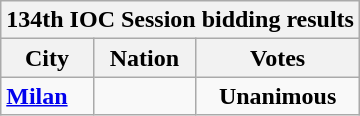<table class="wikitable">
<tr>
<th colspan="7">134th IOC Session bidding results</th>
</tr>
<tr>
<th>City</th>
<th>Nation</th>
<th>Votes</th>
</tr>
<tr>
<td><strong><a href='#'>Milan</a></strong></td>
<td><strong></strong></td>
<td align=center><strong>Unanimous</strong></td>
</tr>
</table>
